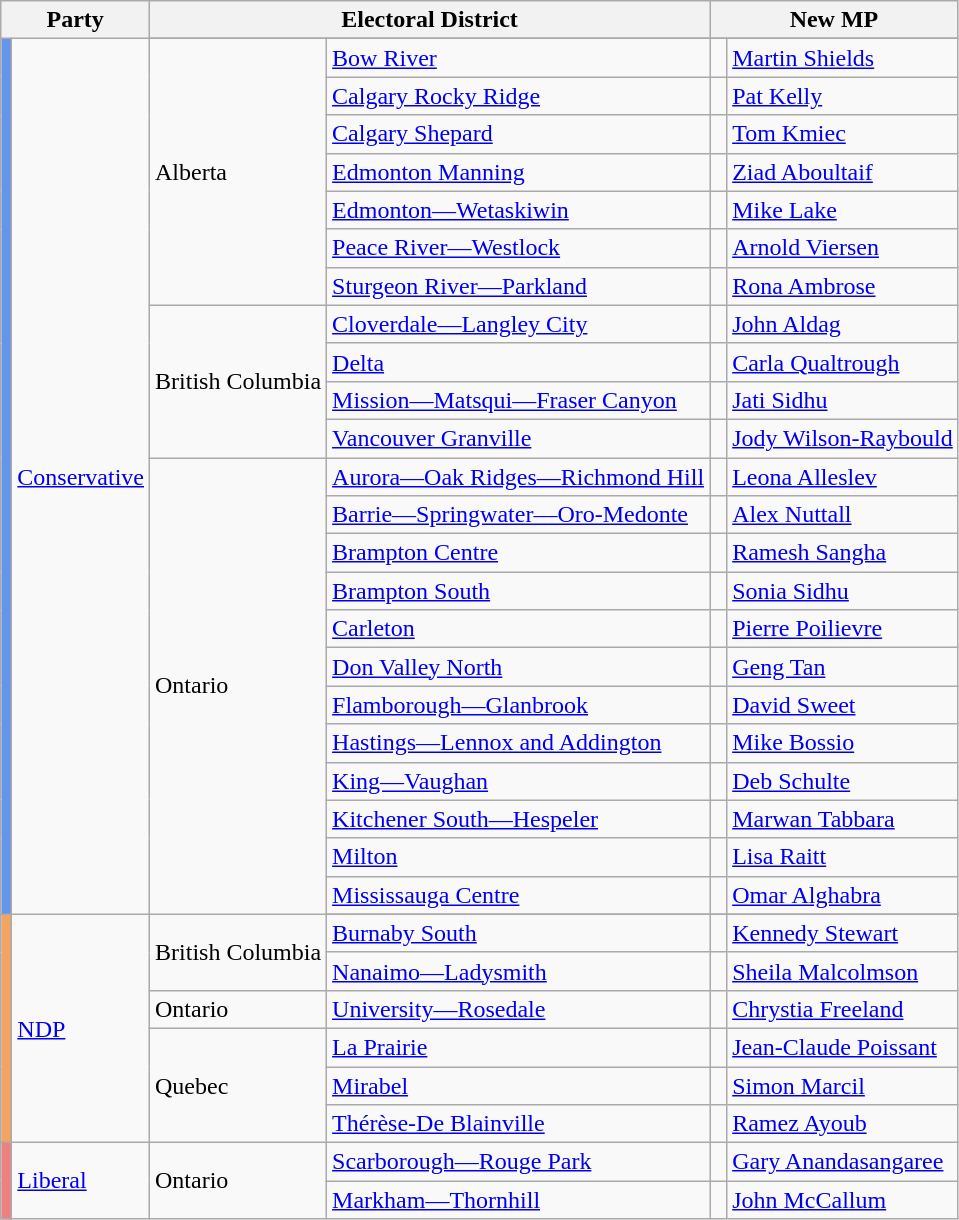<table class="wikitable">
<tr>
<th colspan=2>Party</th>
<th colspan=2>Electoral District</th>
<th colspan=2>New MP</th>
</tr>
<tr>
<td rowspan=24 style="background-color: #6495ED"></td>
<td rowspan=24><a href='#'>Conservative</a></td>
</tr>
<tr>
<td rowspan=7>Alberta</td>
<td><a href='#'>Bow River</a></td>
<td> </td>
<td><a href='#'>Martin Shields</a></td>
</tr>
<tr>
<td><a href='#'>Calgary Rocky Ridge</a></td>
<td> </td>
<td><a href='#'>Pat Kelly</a></td>
</tr>
<tr>
<td><a href='#'>Calgary Shepard</a></td>
<td> </td>
<td><a href='#'>Tom Kmiec</a></td>
</tr>
<tr>
<td><a href='#'>Edmonton Manning</a></td>
<td> </td>
<td><a href='#'>Ziad Aboultaif</a></td>
</tr>
<tr>
<td><a href='#'>Edmonton—Wetaskiwin</a></td>
<td> </td>
<td><a href='#'>Mike Lake</a></td>
</tr>
<tr>
<td><a href='#'>Peace River—Westlock</a></td>
<td> </td>
<td><a href='#'>Arnold Viersen</a></td>
</tr>
<tr>
<td><a href='#'>Sturgeon River—Parkland</a></td>
<td> </td>
<td><a href='#'>Rona Ambrose</a></td>
</tr>
<tr>
<td rowspan=4>British Columbia</td>
<td><a href='#'>Cloverdale—Langley City</a></td>
<td> </td>
<td><a href='#'>John Aldag</a></td>
</tr>
<tr>
<td><a href='#'>Delta</a></td>
<td> </td>
<td><a href='#'>Carla Qualtrough</a></td>
</tr>
<tr>
<td><a href='#'>Mission—Matsqui—Fraser Canyon</a></td>
<td> </td>
<td><a href='#'>Jati Sidhu</a></td>
</tr>
<tr>
<td><a href='#'>Vancouver Granville</a></td>
<td> </td>
<td><a href='#'>Jody Wilson-Raybould</a></td>
</tr>
<tr>
<td rowspan=13>Ontario</td>
<td><a href='#'>Aurora—Oak Ridges—Richmond Hill</a></td>
<td> </td>
<td><a href='#'>Leona Alleslev</a></td>
</tr>
<tr>
<td><a href='#'>Barrie—Springwater—Oro-Medonte</a></td>
<td> </td>
<td><a href='#'>Alex Nuttall</a></td>
</tr>
<tr>
<td><a href='#'>Brampton Centre</a></td>
<td> </td>
<td><a href='#'>Ramesh Sangha</a></td>
</tr>
<tr>
<td><a href='#'>Brampton South</a></td>
<td> </td>
<td><a href='#'>Sonia Sidhu</a></td>
</tr>
<tr>
<td><a href='#'>Carleton</a></td>
<td> </td>
<td><a href='#'>Pierre Poilievre</a></td>
</tr>
<tr>
<td><a href='#'>Don Valley North</a></td>
<td> </td>
<td><a href='#'>Geng Tan</a></td>
</tr>
<tr>
<td><a href='#'>Flamborough—Glanbrook</a></td>
<td> </td>
<td><a href='#'>David Sweet</a></td>
</tr>
<tr>
<td><a href='#'>Hastings—Lennox and Addington</a></td>
<td> </td>
<td><a href='#'>Mike Bossio</a></td>
</tr>
<tr>
<td><a href='#'>King—Vaughan</a></td>
<td> </td>
<td><a href='#'>Deb Schulte</a></td>
</tr>
<tr>
<td><a href='#'>Kitchener South—Hespeler</a></td>
<td> </td>
<td><a href='#'>Marwan Tabbara</a></td>
</tr>
<tr>
<td><a href='#'>Milton</a></td>
<td> </td>
<td><a href='#'>Lisa Raitt</a></td>
</tr>
<tr>
<td><a href='#'>Mississauga Centre</a></td>
<td> </td>
<td><a href='#'>Omar Alghabra</a></td>
</tr>
<tr>
<td rowspan=7 style="background-color: #f4a460"></td>
<td rowspan=7><a href='#'>NDP</a></td>
</tr>
<tr>
<td rowspan=2>British Columbia</td>
<td><a href='#'>Burnaby South</a></td>
<td> </td>
<td><a href='#'>Kennedy Stewart</a></td>
</tr>
<tr>
<td><a href='#'>Nanaimo—Ladysmith</a></td>
<td> </td>
<td><a href='#'>Sheila Malcolmson</a></td>
</tr>
<tr>
<td rowspan=1>Ontario</td>
<td><a href='#'>University—Rosedale</a></td>
<td> </td>
<td><a href='#'>Chrystia Freeland</a></td>
</tr>
<tr>
<td rowspan=3>Quebec</td>
<td><a href='#'>La Prairie</a></td>
<td> </td>
<td><a href='#'>Jean-Claude Poissant</a></td>
</tr>
<tr>
<td><a href='#'>Mirabel</a></td>
<td> </td>
<td><a href='#'>Simon Marcil</a></td>
</tr>
<tr>
<td><a href='#'>Thérèse-De Blainville</a></td>
<td> </td>
<td><a href='#'>Ramez Ayoub</a></td>
</tr>
<tr>
<td rowspan=2 style="background-color: lightcoral"></td>
<td rowspan=2><a href='#'>Liberal</a></td>
<td rowspan=2>Ontario</td>
<td><a href='#'>Scarborough—Rouge Park</a></td>
<td> </td>
<td><a href='#'>Gary Anandasangaree</a></td>
</tr>
<tr>
<td><a href='#'>Markham—Thornhill</a></td>
<td> </td>
<td><a href='#'>John McCallum</a></td>
</tr>
</table>
